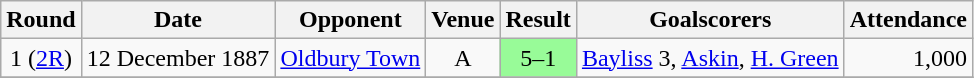<table class="wikitable">
<tr>
<th>Round</th>
<th>Date</th>
<th>Opponent</th>
<th>Venue</th>
<th>Result</th>
<th>Goalscorers</th>
<th>Attendance</th>
</tr>
<tr>
<td align="center">1 (<a href='#'>2R</a>)</td>
<td align="right">12 December 1887</td>
<td><a href='#'>Oldbury Town</a></td>
<td align="center">A</td>
<td align="center" bgcolor="PaleGreen">5–1</td>
<td><a href='#'>Bayliss</a> 3, <a href='#'>Askin</a>, <a href='#'>H. Green</a></td>
<td align="right">1,000</td>
</tr>
<tr>
</tr>
</table>
